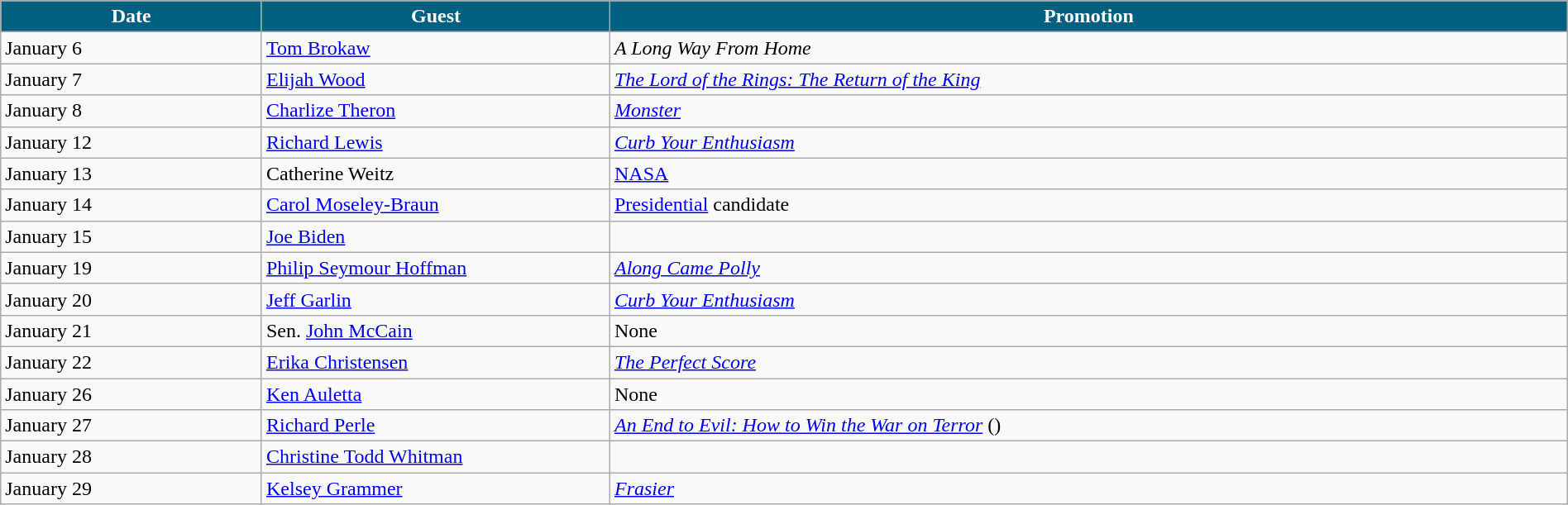<table class="wikitable" width="100%">
<tr bgcolor="#CCCCCC">
<th width="15%" style="background:#006080; color:#FFFFFF">Date</th>
<th width="20%" style="background:#006080; color:#FFFFFF">Guest</th>
<th width="55%" style="background:#006080; color:#FFFFFF">Promotion</th>
</tr>
<tr>
<td>January 6</td>
<td><a href='#'>Tom Brokaw</a></td>
<td><em>A Long Way From Home</em></td>
</tr>
<tr>
<td>January 7</td>
<td><a href='#'>Elijah Wood</a></td>
<td><em><a href='#'>The Lord of the Rings: The Return of the King</a></em></td>
</tr>
<tr>
<td>January 8</td>
<td><a href='#'>Charlize Theron</a></td>
<td><em><a href='#'>Monster</a></em></td>
</tr>
<tr>
<td>January 12</td>
<td><a href='#'>Richard Lewis</a></td>
<td><em><a href='#'>Curb Your Enthusiasm</a></em></td>
</tr>
<tr>
<td>January 13</td>
<td>Catherine Weitz</td>
<td><a href='#'>NASA</a></td>
</tr>
<tr>
<td>January 14</td>
<td><a href='#'>Carol Moseley-Braun</a></td>
<td><a href='#'>Presidential</a> candidate</td>
</tr>
<tr>
<td>January 15</td>
<td><a href='#'>Joe Biden</a></td>
<td></td>
</tr>
<tr>
<td>January 19</td>
<td><a href='#'>Philip Seymour Hoffman</a></td>
<td><em><a href='#'>Along Came Polly</a></em></td>
</tr>
<tr>
<td>January 20</td>
<td><a href='#'>Jeff Garlin</a></td>
<td><em><a href='#'>Curb Your Enthusiasm</a></em></td>
</tr>
<tr>
<td>January 21</td>
<td>Sen. <a href='#'>John McCain</a></td>
<td>None</td>
</tr>
<tr>
<td>January 22</td>
<td><a href='#'>Erika Christensen</a></td>
<td><em><a href='#'>The Perfect Score</a></em></td>
</tr>
<tr>
<td>January 26</td>
<td><a href='#'>Ken Auletta</a></td>
<td>None</td>
</tr>
<tr>
<td>January 27</td>
<td><a href='#'>Richard Perle</a></td>
<td><em><a href='#'>An End to Evil: How to Win the War on Terror</a></em> ()</td>
</tr>
<tr>
<td>January 28</td>
<td><a href='#'>Christine Todd Whitman</a></td>
<td></td>
</tr>
<tr>
<td>January 29</td>
<td><a href='#'>Kelsey Grammer</a></td>
<td><em><a href='#'>Frasier</a></em></td>
</tr>
</table>
